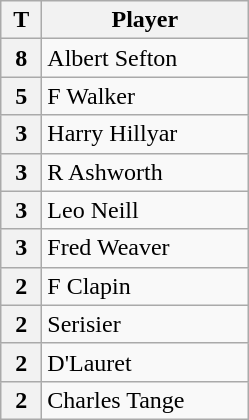<table class="wikitable" style="text-align:center;">
<tr>
<th width="20">T</th>
<th width="130">Player</th>
</tr>
<tr>
<th>8</th>
<td style="text-align:left;"> Albert Sefton</td>
</tr>
<tr>
<th>5</th>
<td style="text-align:left;"> F Walker</td>
</tr>
<tr>
<th>3</th>
<td style="text-align:left;"> Harry Hillyar</td>
</tr>
<tr>
<th>3</th>
<td style="text-align:left;"> R Ashworth</td>
</tr>
<tr>
<th>3</th>
<td style="text-align:left;"> Leo Neill</td>
</tr>
<tr>
<th>3</th>
<td style="text-align:left;"> Fred Weaver</td>
</tr>
<tr>
<th>2</th>
<td style="text-align:left;"> F Clapin</td>
</tr>
<tr>
<th>2</th>
<td style="text-align:left;"> Serisier</td>
</tr>
<tr>
<th>2</th>
<td style="text-align:left;"> D'Lauret</td>
</tr>
<tr>
<th>2</th>
<td style="text-align:left;"> Charles Tange</td>
</tr>
</table>
